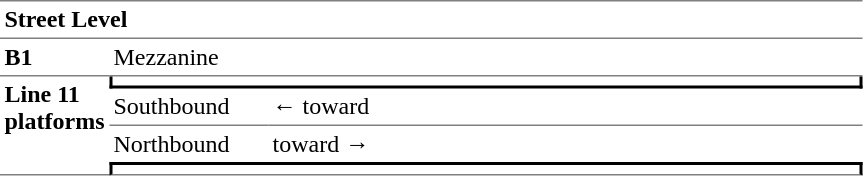<table cellspacing="0" cellpadding="3" border="0">
<tr>
<td colspan="3" style="border-bottom:solid 1px gray;border-top:solid 1px gray;" width="50" valign="top"><strong>Street Level</strong></td>
</tr>
<tr>
<td style="border-bottom:solid 1px gray;" width="50" valign="top"><strong>B1</strong></td>
<td colspan="2" style="border-bottom:solid 1px gray;" width="100" valign="top">Mezzanine</td>
</tr>
<tr>
<td rowspan="10" style="border-bottom:solid 1px gray;" width="50" valign="top"><strong>Line 11 platforms</strong></td>
<td colspan="2" style="border-right:solid 2px black;border-left:solid 2px black;border-bottom:solid 2px black;text-align:center;"></td>
</tr>
<tr>
<td style="border-bottom:solid 1px gray;" width="100">Southbound</td>
<td style="border-bottom:solid 1px gray;" width="390">←   toward  </td>
</tr>
<tr>
<td>Northbound</td>
<td>   toward   →</td>
</tr>
<tr>
<td colspan="2" style="border-top:solid 2px black;border-right:solid 2px black;border-left:solid 2px black;border-bottom:solid 1px gray;text-align:center;"></td>
</tr>
</table>
